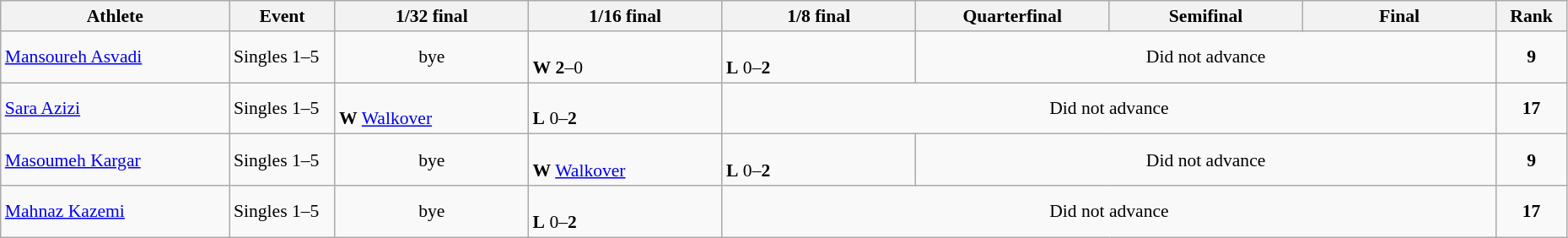<table class="wikitable" width="98%" style="text-align:left; font-size:90%">
<tr>
<th width="13%">Athlete</th>
<th width="6%">Event</th>
<th width="11%">1/32 final</th>
<th width="11%">1/16 final</th>
<th width="11%">1/8 final</th>
<th width="11%">Quarterfinal</th>
<th width="11%">Semifinal</th>
<th width="11%">Final</th>
<th width="4%">Rank</th>
</tr>
<tr>
<td><a href='#'>Mansoureh Asvadi</a></td>
<td>Singles 1–5</td>
<td align=center>bye</td>
<td><br><strong>W</strong> <strong>2</strong>–0</td>
<td><br><strong>L</strong> 0–<strong>2</strong></td>
<td colspan=3 align=center>Did not advance</td>
<td align="center"><strong>9</strong></td>
</tr>
<tr>
<td><a href='#'>Sara Azizi</a></td>
<td>Singles 1–5</td>
<td><br><strong>W</strong> <a href='#'>Walkover</a></td>
<td><br><strong>L</strong> 0–<strong>2</strong></td>
<td colspan=4 align=center>Did not advance</td>
<td align="center"><strong>17</strong></td>
</tr>
<tr>
<td><a href='#'>Masoumeh Kargar</a></td>
<td>Singles 1–5</td>
<td align=center>bye</td>
<td><br><strong>W</strong> <a href='#'>Walkover</a></td>
<td><br><strong>L</strong> 0–<strong>2</strong></td>
<td colspan=3 align=center>Did not advance</td>
<td align="center"><strong>9</strong></td>
</tr>
<tr>
<td><a href='#'>Mahnaz Kazemi</a></td>
<td>Singles 1–5</td>
<td align=center>bye</td>
<td><br><strong>L</strong> 0–<strong>2</strong></td>
<td colspan=4 align=center>Did not advance</td>
<td align="center"><strong>17</strong></td>
</tr>
</table>
